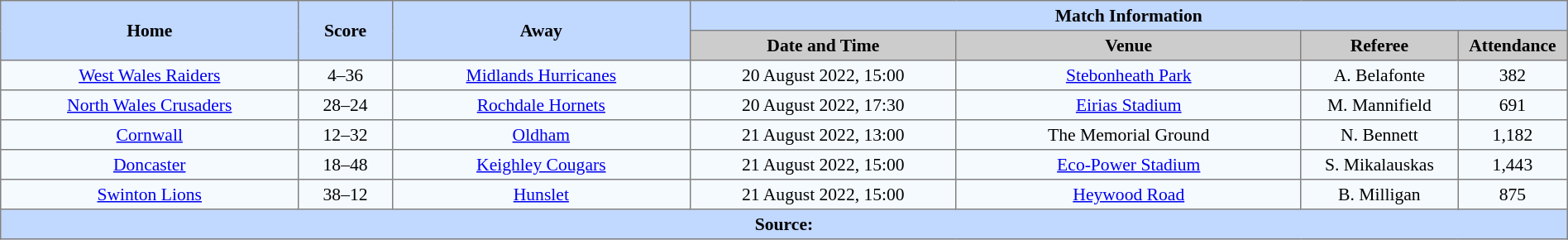<table border=1 style="border-collapse:collapse; font-size:90%; text-align:center;" cellpadding=3 cellspacing=0 width=100%>
<tr bgcolor=#C1D8FF>
<th scope="col" rowspan=2 width=19%>Home</th>
<th scope="col" rowspan=2 width=6%>Score</th>
<th scope="col" rowspan=2 width=19%>Away</th>
<th colspan=4>Match Information</th>
</tr>
<tr bgcolor=#CCCCCC>
<th scope="col" width=17%>Date and Time</th>
<th scope="col" width=22%>Venue</th>
<th scope="col" width=10%>Referee</th>
<th scope="col" width=7%>Attendance</th>
</tr>
<tr bgcolor=#F5FAFF>
<td> <a href='#'>West Wales Raiders</a></td>
<td>4–36</td>
<td> <a href='#'>Midlands Hurricanes</a></td>
<td>20 August 2022, 15:00</td>
<td><a href='#'>Stebonheath Park</a></td>
<td>A. Belafonte</td>
<td>382</td>
</tr>
<tr bgcolor=#F5FAFF>
<td> <a href='#'>North Wales Crusaders</a></td>
<td>28–24</td>
<td> <a href='#'>Rochdale Hornets</a></td>
<td>20 August 2022, 17:30</td>
<td><a href='#'>Eirias Stadium</a></td>
<td>M. Mannifield</td>
<td>691</td>
</tr>
<tr bgcolor=#F5FAFF>
<td> <a href='#'>Cornwall</a></td>
<td>12–32</td>
<td> <a href='#'>Oldham</a></td>
<td>21 August 2022, 13:00</td>
<td>The Memorial Ground</td>
<td>N. Bennett</td>
<td>1,182</td>
</tr>
<tr bgcolor=#F5FAFF>
<td> <a href='#'>Doncaster</a></td>
<td>18–48</td>
<td> <a href='#'>Keighley Cougars</a></td>
<td>21 August 2022, 15:00</td>
<td><a href='#'>Eco-Power Stadium</a></td>
<td>S. Mikalauskas</td>
<td>1,443</td>
</tr>
<tr bgcolor=#F5FAFF>
<td> <a href='#'>Swinton Lions</a></td>
<td>38–12</td>
<td> <a href='#'>Hunslet</a></td>
<td>21 August 2022, 15:00</td>
<td><a href='#'>Heywood Road</a></td>
<td>B. Milligan</td>
<td>875</td>
</tr>
<tr style="background:#c1d8ff;">
<th colspan=7>Source:</th>
</tr>
</table>
